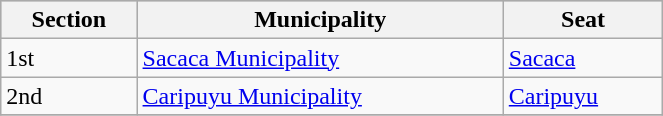<table class="wikitable" border="1" style="width:35%;" border="1">
<tr bgcolor=silver>
<th>Section</th>
<th>Municipality</th>
<th>Seat</th>
</tr>
<tr>
<td>1st</td>
<td><a href='#'>Sacaca Municipality</a></td>
<td><a href='#'>Sacaca</a></td>
</tr>
<tr>
<td>2nd</td>
<td><a href='#'>Caripuyu Municipality</a></td>
<td><a href='#'>Caripuyu</a></td>
</tr>
<tr>
</tr>
</table>
